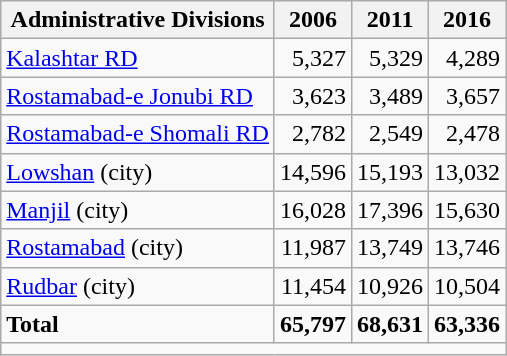<table class="wikitable">
<tr>
<th>Administrative Divisions</th>
<th>2006</th>
<th>2011</th>
<th>2016</th>
</tr>
<tr>
<td><a href='#'>Kalashtar RD</a></td>
<td style="text-align: right;">5,327</td>
<td style="text-align: right;">5,329</td>
<td style="text-align: right;">4,289</td>
</tr>
<tr>
<td><a href='#'>Rostamabad-e Jonubi RD</a></td>
<td style="text-align: right;">3,623</td>
<td style="text-align: right;">3,489</td>
<td style="text-align: right;">3,657</td>
</tr>
<tr>
<td><a href='#'>Rostamabad-e Shomali RD</a></td>
<td style="text-align: right;">2,782</td>
<td style="text-align: right;">2,549</td>
<td style="text-align: right;">2,478</td>
</tr>
<tr>
<td><a href='#'>Lowshan</a> (city)</td>
<td style="text-align: right;">14,596</td>
<td style="text-align: right;">15,193</td>
<td style="text-align: right;">13,032</td>
</tr>
<tr>
<td><a href='#'>Manjil</a> (city)</td>
<td style="text-align: right;">16,028</td>
<td style="text-align: right;">17,396</td>
<td style="text-align: right;">15,630</td>
</tr>
<tr>
<td><a href='#'>Rostamabad</a> (city)</td>
<td style="text-align: right;">11,987</td>
<td style="text-align: right;">13,749</td>
<td style="text-align: right;">13,746</td>
</tr>
<tr>
<td><a href='#'>Rudbar</a> (city)</td>
<td style="text-align: right;">11,454</td>
<td style="text-align: right;">10,926</td>
<td style="text-align: right;">10,504</td>
</tr>
<tr>
<td><strong>Total</strong></td>
<td style="text-align: right;"><strong>65,797</strong></td>
<td style="text-align: right;"><strong>68,631</strong></td>
<td style="text-align: right;"><strong>63,336</strong></td>
</tr>
<tr>
<td colspan=4></td>
</tr>
</table>
